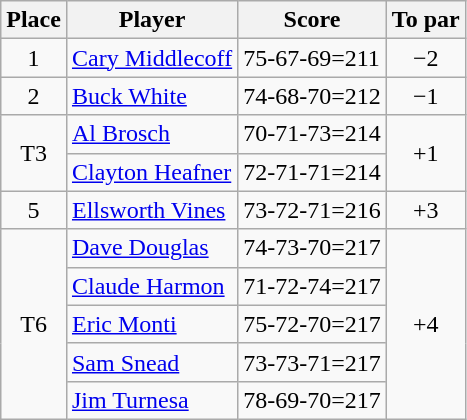<table class=wikitable>
<tr>
<th>Place</th>
<th>Player</th>
<th>Score</th>
<th>To par</th>
</tr>
<tr>
<td align=center>1</td>
<td> <a href='#'>Cary Middlecoff</a></td>
<td>75-67-69=211</td>
<td align=center>−2</td>
</tr>
<tr>
<td align=center>2</td>
<td> <a href='#'>Buck White</a></td>
<td>74-68-70=212</td>
<td align=center>−1</td>
</tr>
<tr>
<td rowspan=2 align=center>T3</td>
<td> <a href='#'>Al Brosch</a></td>
<td>70-71-73=214</td>
<td rowspan=2 align=center>+1</td>
</tr>
<tr>
<td> <a href='#'>Clayton Heafner</a></td>
<td>72-71-71=214</td>
</tr>
<tr>
<td align=center>5</td>
<td> <a href='#'>Ellsworth Vines</a></td>
<td>73-72-71=216</td>
<td align=center>+3</td>
</tr>
<tr>
<td rowspan=5 align=center>T6</td>
<td> <a href='#'>Dave Douglas</a></td>
<td>74-73-70=217</td>
<td rowspan=5 align=center>+4</td>
</tr>
<tr>
<td> <a href='#'>Claude Harmon</a></td>
<td>71-72-74=217</td>
</tr>
<tr>
<td> <a href='#'>Eric Monti</a></td>
<td>75-72-70=217</td>
</tr>
<tr>
<td> <a href='#'>Sam Snead</a></td>
<td>73-73-71=217</td>
</tr>
<tr>
<td> <a href='#'>Jim Turnesa</a></td>
<td>78-69-70=217</td>
</tr>
</table>
